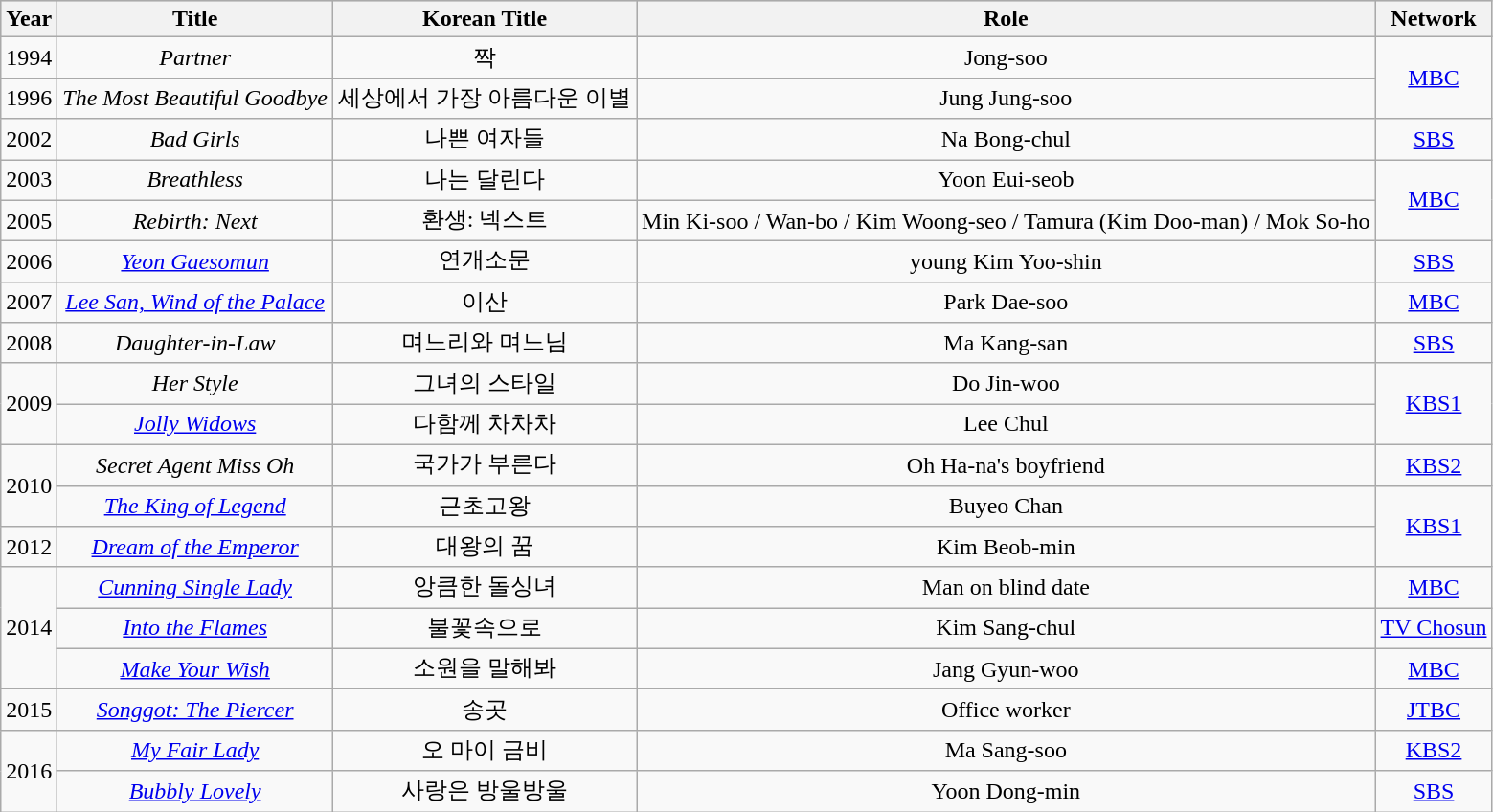<table class="wikitable" style="text-align:center">
<tr bgcolor="#CCCCCC">
<th>Year</th>
<th>Title</th>
<th>Korean Title</th>
<th>Role</th>
<th>Network</th>
</tr>
<tr>
<td>1994</td>
<td><em>Partner</em></td>
<td>짝</td>
<td>Jong-soo</td>
<td rowspan=2><a href='#'>MBC</a></td>
</tr>
<tr>
<td>1996</td>
<td><em>The Most Beautiful Goodbye</em></td>
<td>세상에서 가장 아름다운 이별</td>
<td>Jung Jung-soo</td>
</tr>
<tr>
<td>2002</td>
<td><em>Bad Girls</em></td>
<td>나쁜 여자들</td>
<td>Na Bong-chul</td>
<td><a href='#'>SBS</a></td>
</tr>
<tr>
<td>2003</td>
<td><em>Breathless</em></td>
<td>나는 달린다</td>
<td>Yoon Eui-seob</td>
<td rowspan=2><a href='#'>MBC</a></td>
</tr>
<tr>
<td>2005</td>
<td><em>Rebirth: Next</em></td>
<td>환생: 넥스트</td>
<td>Min Ki-soo / Wan-bo / Kim Woong-seo / Tamura (Kim Doo-man) / Mok So-ho</td>
</tr>
<tr>
<td>2006</td>
<td><em><a href='#'>Yeon Gaesomun</a></em></td>
<td>연개소문</td>
<td>young Kim Yoo-shin</td>
<td><a href='#'>SBS</a></td>
</tr>
<tr>
<td>2007</td>
<td><em><a href='#'>Lee San, Wind of the Palace</a></em></td>
<td>이산</td>
<td>Park Dae-soo</td>
<td><a href='#'>MBC</a></td>
</tr>
<tr>
<td>2008</td>
<td><em>Daughter-in-Law</em></td>
<td>며느리와 며느님</td>
<td>Ma Kang-san</td>
<td><a href='#'>SBS</a></td>
</tr>
<tr>
<td rowspan=2>2009</td>
<td><em>Her Style</em></td>
<td>그녀의 스타일</td>
<td>Do Jin-woo</td>
<td rowspan=2><a href='#'>KBS1</a></td>
</tr>
<tr>
<td><em><a href='#'>Jolly Widows</a></em></td>
<td>다함께 차차차</td>
<td>Lee Chul</td>
</tr>
<tr>
<td rowspan=2>2010</td>
<td><em>Secret Agent Miss Oh</em></td>
<td>국가가 부른다</td>
<td>Oh Ha-na's boyfriend</td>
<td><a href='#'>KBS2</a></td>
</tr>
<tr>
<td><em><a href='#'>The King of Legend</a></em></td>
<td>근초고왕</td>
<td>Buyeo Chan</td>
<td rowspan=2><a href='#'>KBS1</a></td>
</tr>
<tr>
<td>2012</td>
<td><em><a href='#'>Dream of the Emperor</a></em></td>
<td>대왕의 꿈</td>
<td>Kim Beob-min</td>
</tr>
<tr>
<td rowspan=3>2014</td>
<td><em><a href='#'>Cunning Single Lady</a></em></td>
<td>앙큼한 돌싱녀</td>
<td>Man on blind date</td>
<td><a href='#'>MBC</a></td>
</tr>
<tr>
<td><em><a href='#'>Into the Flames</a></em></td>
<td>불꽃속으로</td>
<td>Kim Sang-chul</td>
<td><a href='#'>TV Chosun</a></td>
</tr>
<tr>
<td><em><a href='#'>Make Your Wish</a></em></td>
<td>소원을 말해봐</td>
<td>Jang Gyun-woo</td>
<td><a href='#'>MBC</a></td>
</tr>
<tr>
<td>2015</td>
<td><em><a href='#'>Songgot: The Piercer</a></em></td>
<td>송곳</td>
<td>Office worker</td>
<td><a href='#'>JTBC</a></td>
</tr>
<tr>
<td rowspan=2>2016</td>
<td><em><a href='#'>My Fair Lady</a></em></td>
<td>오 마이 금비</td>
<td>Ma Sang-soo</td>
<td><a href='#'>KBS2</a></td>
</tr>
<tr>
<td><em><a href='#'>Bubbly Lovely</a></em></td>
<td>사랑은 방울방울</td>
<td>Yoon Dong-min</td>
<td><a href='#'>SBS</a></td>
</tr>
</table>
